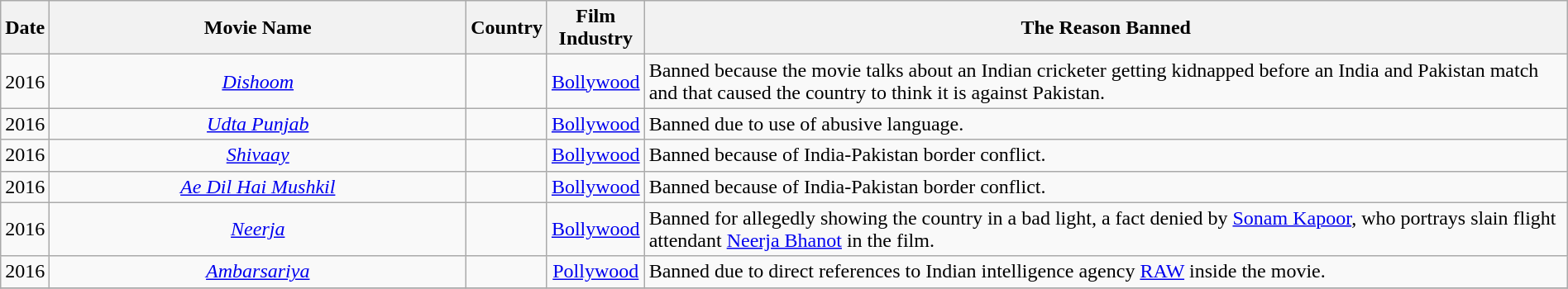<table class="wikitable sortable" style="width:100%;">
<tr>
<th style="width:3%;">Date</th>
<th style="width:27%;">Movie Name</th>
<th style="width:05%;">Country</th>
<th style="width:5%;">Film Industry</th>
<th ! class="unsortable" style="width:60%;">The Reason Banned</th>
</tr>
<tr>
<td align=center>2016</td>
<td align=center><em><a href='#'>Dishoom</a></em></td>
<td align=center></td>
<td align=center><a href='#'>Bollywood</a></td>
<td>Banned because the movie talks about an Indian cricketer getting kidnapped before an India and Pakistan match and that caused the country to think it is against Pakistan.</td>
</tr>
<tr>
<td align=center>2016</td>
<td align=center><em><a href='#'>Udta Punjab</a></em></td>
<td align=center></td>
<td align=center><a href='#'>Bollywood</a></td>
<td>Banned due to use of abusive language.</td>
</tr>
<tr>
<td align=center>2016</td>
<td align=center><em><a href='#'>Shivaay</a></em></td>
<td align=center></td>
<td align=center><a href='#'>Bollywood</a></td>
<td>Banned because of India-Pakistan border conflict.</td>
</tr>
<tr>
<td align=center>2016</td>
<td align=center><em><a href='#'>Ae Dil Hai Mushkil</a></em></td>
<td align=center></td>
<td align=center><a href='#'>Bollywood</a></td>
<td>Banned because of India-Pakistan border conflict.</td>
</tr>
<tr>
<td align=center>2016</td>
<td align=center><em><a href='#'>Neerja</a></em></td>
<td align=center></td>
<td align=center><a href='#'>Bollywood</a></td>
<td>Banned for allegedly showing the country in a bad light, a fact denied by <a href='#'>Sonam Kapoor</a>, who portrays slain flight attendant <a href='#'>Neerja Bhanot</a> in the film.</td>
</tr>
<tr>
<td align=center>2016</td>
<td align=center><em><a href='#'>Ambarsariya</a></em></td>
<td align=center></td>
<td align=center><a href='#'>Pollywood</a></td>
<td>Banned due to direct references to Indian intelligence agency <a href='#'>RAW</a> inside the movie.</td>
</tr>
<tr>
</tr>
</table>
